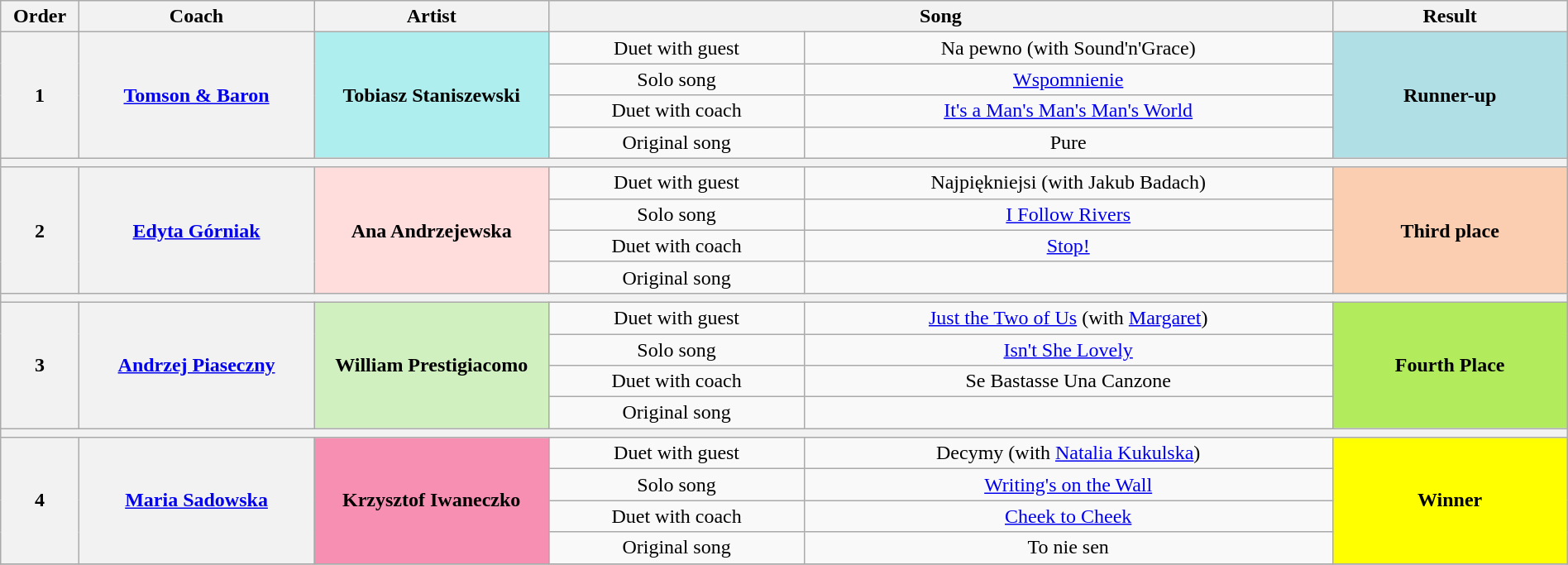<table class="wikitable" style="width: 100%; text-align: center">
<tr>
<th width="05%">Order</th>
<th width="15%">Coach</th>
<th width="15%">Artist</th>
<th width="50%" colspan=2>Song</th>
<th width="15%">Result</th>
</tr>
<tr>
<th rowspan=4>1</th>
<th rowspan=4><a href='#'>Tomson & Baron</a></th>
<td style="background:#afeeee;" rowspan=4><strong>Tobiasz Staniszewski</strong></td>
<td>Duet with guest</td>
<td>Na pewno (with Sound'n'Grace)</td>
<td rowspan=4 colspan=3 style="background:#B0E0E6"><strong>Runner-up</strong></td>
</tr>
<tr>
<td>Solo song</td>
<td><a href='#'>Wspomnienie</a></td>
</tr>
<tr>
<td>Duet with coach</td>
<td><a href='#'>It's a Man's Man's Man's World</a></td>
</tr>
<tr>
<td>Original song</td>
<td>Pure</td>
</tr>
<tr>
<th colspan=8></th>
</tr>
<tr>
<th rowspan=4>2</th>
<th rowspan=4><a href='#'>Edyta Górniak</a></th>
<td style="background:#ffdddd;" rowspan=4><strong>Ana Andrzejewska</strong></td>
<td>Duet with guest</td>
<td>Najpiękniejsi (with Jakub Badach)</td>
<td rowspan=4 colspan=3 style="background:#FBCEB1"><strong>Third place</strong></td>
</tr>
<tr>
<td>Solo song</td>
<td><a href='#'>I Follow Rivers</a></td>
</tr>
<tr>
<td>Duet with coach</td>
<td><a href='#'>Stop!</a></td>
</tr>
<tr>
<td>Original song</td>
<td></td>
</tr>
<tr>
<th colspan=8></th>
</tr>
<tr>
<th rowspan=4>3</th>
<th rowspan=4><a href='#'>Andrzej Piaseczny</a></th>
<td style="background:#d0f0c0;" rowspan=4><strong>William Prestigiacomo</strong></td>
<td>Duet with guest</td>
<td><a href='#'>Just the Two of Us</a> (with <a href='#'>Margaret</a>)</td>
<td rowspan=4 colspan=3 style="background:#B2EC5D"><strong>Fourth Place</strong></td>
</tr>
<tr>
<td>Solo song</td>
<td><a href='#'>Isn't She Lovely</a></td>
</tr>
<tr>
<td>Duet with coach</td>
<td>Se Bastasse Una Canzone</td>
</tr>
<tr>
<td>Original song</td>
<td></td>
</tr>
<tr>
<th colspan=8></th>
</tr>
<tr>
<th rowspan=4>4</th>
<th rowspan=4><a href='#'>Maria Sadowska</a></th>
<td style="background:#F78FB2;" rowspan=4><strong>Krzysztof Iwaneczko</strong></td>
<td>Duet with guest</td>
<td>Decymy (with <a href='#'>Natalia Kukulska</a>)</td>
<td rowspan=4 colspan=3 style="background:yellow"><strong>Winner</strong></td>
</tr>
<tr>
<td>Solo song</td>
<td><a href='#'>Writing's on the Wall</a></td>
</tr>
<tr>
<td>Duet with coach</td>
<td><a href='#'>Cheek to Cheek</a></td>
</tr>
<tr>
<td>Original song</td>
<td>To nie sen</td>
</tr>
<tr>
</tr>
</table>
